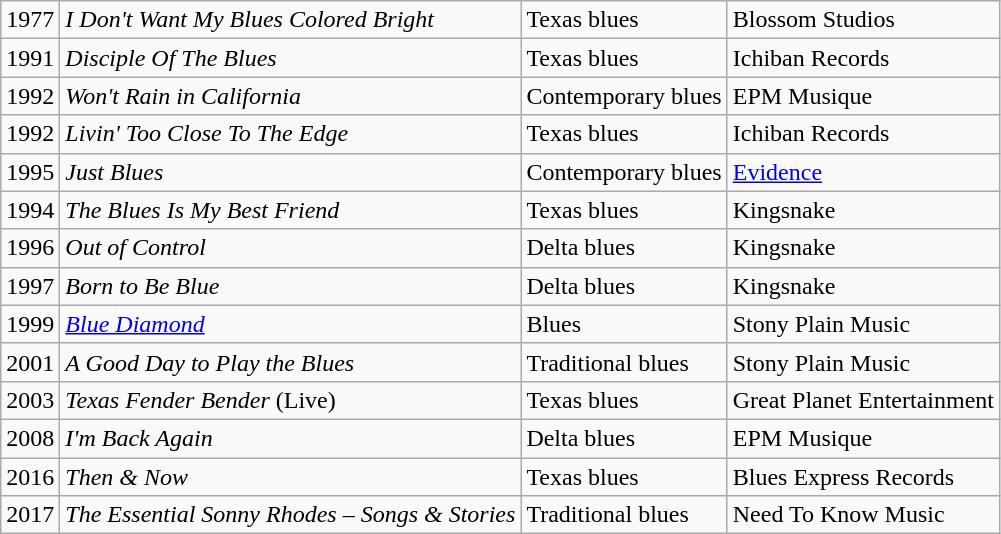<table class="wikitable">
<tr>
<td>1977</td>
<td><em>I Don't Want My Blues Colored Bright</em></td>
<td>Texas blues</td>
<td>Blossom Studios</td>
</tr>
<tr>
<td>1991</td>
<td><em>Disciple Of The Blues</em></td>
<td>Texas blues</td>
<td>Ichiban Records</td>
</tr>
<tr>
<td>1992</td>
<td><em>Won't Rain in California</em></td>
<td>Contemporary blues</td>
<td>EPM Musique</td>
</tr>
<tr>
<td>1992</td>
<td><em>Livin' Too Close To The Edge</em></td>
<td>Texas blues</td>
<td>Ichiban Records</td>
</tr>
<tr>
<td>1995</td>
<td><em>Just Blues</em></td>
<td>Contemporary blues</td>
<td><a href='#'>Evidence</a></td>
</tr>
<tr>
<td>1994</td>
<td><em>The Blues Is My Best Friend</em></td>
<td>Texas blues</td>
<td>Kingsnake</td>
</tr>
<tr>
<td>1996</td>
<td><em>Out of Control</em></td>
<td>Delta blues</td>
<td>Kingsnake</td>
</tr>
<tr>
<td>1997</td>
<td><em>Born to Be Blue</em></td>
<td>Delta blues</td>
<td>Kingsnake</td>
</tr>
<tr>
<td>1999</td>
<td><em><a href='#'>Blue Diamond</a></em></td>
<td>Blues</td>
<td>Stony Plain Music</td>
</tr>
<tr>
<td>2001</td>
<td><em>A Good Day to Play the Blues</em></td>
<td>Traditional blues</td>
<td>Stony Plain Music</td>
</tr>
<tr>
<td>2003</td>
<td><em>Texas Fender Bender</em> (Live)</td>
<td>Texas blues</td>
<td>Great Planet Entertainment</td>
</tr>
<tr>
<td>2008</td>
<td><em>I'm Back Again</em></td>
<td>Delta blues</td>
<td>EPM Musique</td>
</tr>
<tr>
<td>2016</td>
<td><em>Then & Now</em></td>
<td>Texas blues</td>
<td>Blues Express Records</td>
</tr>
<tr>
<td>2017</td>
<td><em>The Essential Sonny Rhodes – Songs & Stories</em></td>
<td>Traditional blues</td>
<td>Need To Know Music</td>
</tr>
</table>
